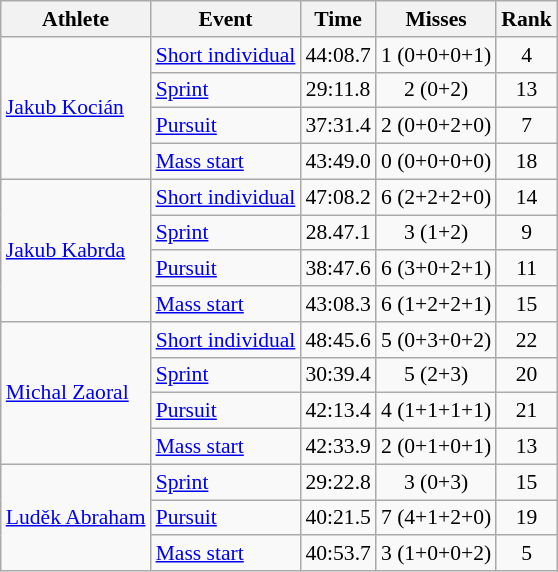<table class="wikitable" style="font-size:90%">
<tr>
<th>Athlete</th>
<th>Event</th>
<th>Time</th>
<th>Misses</th>
<th>Rank</th>
</tr>
<tr align=center>
<td rowspan="4" align="left"><a href='#'>Jakub Kocián</a></td>
<td align=left><a href='#'>Short individual</a></td>
<td>44:08.7</td>
<td>1 (0+0+0+1)</td>
<td>4</td>
</tr>
<tr align=center>
<td align=left><a href='#'>Sprint</a></td>
<td>29:11.8</td>
<td>2 (0+2)</td>
<td>13</td>
</tr>
<tr align=center>
<td align=left><a href='#'>Pursuit</a></td>
<td>37:31.4</td>
<td>2 (0+0+2+0)</td>
<td>7</td>
</tr>
<tr align=center>
<td align=left><a href='#'>Mass start</a></td>
<td>43:49.0</td>
<td>0 (0+0+0+0)</td>
<td>18</td>
</tr>
<tr align="center">
<td rowspan="4" align="left"><a href='#'>Jakub Kabrda</a></td>
<td align="left"><a href='#'>Short individual</a></td>
<td>47:08.2</td>
<td>6 (2+2+2+0)</td>
<td>14</td>
</tr>
<tr align="center">
<td align="left"><a href='#'>Sprint</a></td>
<td>28.47.1</td>
<td>3 (1+2)</td>
<td>9</td>
</tr>
<tr align=center>
<td align=left><a href='#'>Pursuit</a></td>
<td>38:47.6</td>
<td>6 (3+0+2+1)</td>
<td>11</td>
</tr>
<tr align=center>
<td align=left><a href='#'>Mass start</a></td>
<td>43:08.3</td>
<td>6 (1+2+2+1)</td>
<td>15</td>
</tr>
<tr align="center">
<td rowspan="4" align="left"><a href='#'>Michal Zaoral</a></td>
<td align="left"><a href='#'>Short individual</a></td>
<td>48:45.6</td>
<td>5 (0+3+0+2)</td>
<td>22</td>
</tr>
<tr align="center">
<td align="left"><a href='#'>Sprint</a></td>
<td>30:39.4</td>
<td>5 (2+3)</td>
<td>20</td>
</tr>
<tr align=center>
<td align=left><a href='#'>Pursuit</a></td>
<td>42:13.4</td>
<td>4 (1+1+1+1)</td>
<td>21</td>
</tr>
<tr align=center>
<td align=left><a href='#'>Mass start</a></td>
<td>42:33.9</td>
<td>2 (0+1+0+1)</td>
<td>13</td>
</tr>
<tr align=center>
<td rowspan="3" align=left><a href='#'>Luděk Abraham</a></td>
<td align=left><a href='#'>Sprint</a></td>
<td>29:22.8</td>
<td>3 (0+3)</td>
<td>15</td>
</tr>
<tr align=center>
<td align=left><a href='#'>Pursuit</a></td>
<td>40:21.5</td>
<td>7 (4+1+2+0)</td>
<td>19</td>
</tr>
<tr align=center>
<td align=left><a href='#'>Mass start</a></td>
<td>40:53.7</td>
<td>3 (1+0+0+2)</td>
<td>5</td>
</tr>
</table>
